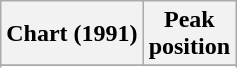<table class="wikitable sortable">
<tr>
<th align="left">Chart (1991)</th>
<th align="center">Peak<br>position</th>
</tr>
<tr>
</tr>
<tr>
</tr>
</table>
